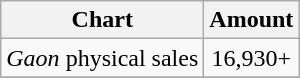<table class="wikitable">
<tr>
<th>Chart</th>
<th>Amount</th>
</tr>
<tr>
<td><em>Gaon</em> physical sales</td>
<td style="text-align:center;">16,930+</td>
</tr>
<tr>
</tr>
</table>
